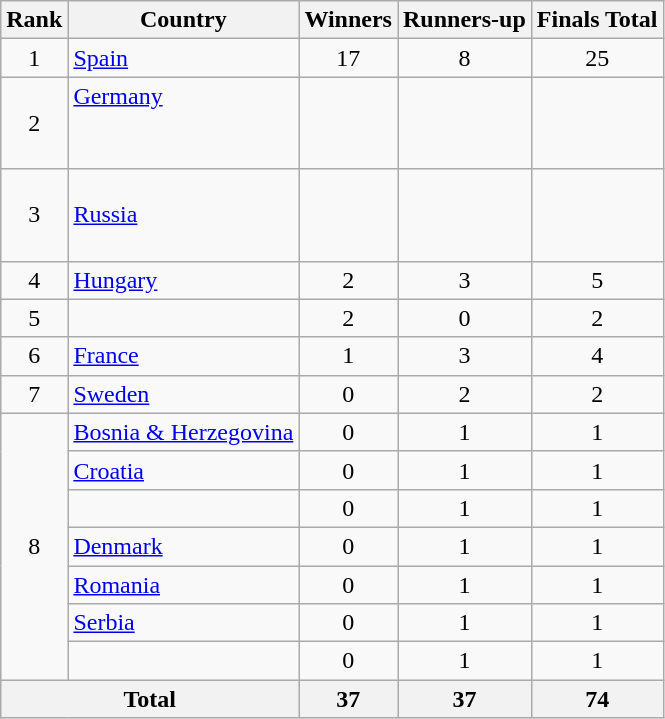<table class="wikitable">
<tr>
<th>Rank</th>
<th>Country</th>
<th>Winners</th>
<th>Runners-up</th>
<th>Finals Total</th>
</tr>
<tr>
<td align=center>1</td>
<td> <a href='#'>Spain</a></td>
<td align=center>17</td>
<td align=center>8</td>
<td align=center>25</td>
</tr>
<tr>
<td align=center>2</td>
<td> <a href='#'>Germany</a><br><em></em><br> </td>
<td align=center></td>
<td align=center></td>
<td align=center></td>
</tr>
<tr>
<td align=center>3</td>
<td><em></em> <br> <a href='#'>Russia</a><br> </td>
<td align=center></td>
<td align=center></td>
<td align=center></td>
</tr>
<tr>
<td align=center>4</td>
<td> <a href='#'>Hungary</a></td>
<td align=center>2</td>
<td align=center>3</td>
<td align=center>5</td>
</tr>
<tr>
<td align=center>5</td>
<td></td>
<td align=center>2</td>
<td align=center>0</td>
<td align=center>2</td>
</tr>
<tr>
<td align=center>6</td>
<td> <a href='#'>France</a></td>
<td align=center>1</td>
<td align=center>3</td>
<td align=center>4</td>
</tr>
<tr>
<td align=center>7</td>
<td> <a href='#'>Sweden</a></td>
<td align=center>0</td>
<td align=center>2</td>
<td align=center>2</td>
</tr>
<tr>
<td align=center rowspan=7>8</td>
<td> <a href='#'>Bosnia & Herzegovina</a></td>
<td align=center>0</td>
<td align=center>1</td>
<td align=center>1</td>
</tr>
<tr>
<td> <a href='#'>Croatia</a></td>
<td align=center>0</td>
<td align=center>1</td>
<td align=center>1</td>
</tr>
<tr>
<td></td>
<td align=center>0</td>
<td align=center>1</td>
<td align=center>1</td>
</tr>
<tr>
<td> <a href='#'>Denmark</a></td>
<td align=center>0</td>
<td align=center>1</td>
<td align=center>1</td>
</tr>
<tr>
<td> <a href='#'>Romania</a></td>
<td align=center>0</td>
<td align=center>1</td>
<td align=center>1</td>
</tr>
<tr>
<td> <a href='#'>Serbia</a></td>
<td align=center>0</td>
<td align=center>1</td>
<td align=center>1</td>
</tr>
<tr>
<td></td>
<td align=center>0</td>
<td align=center>1</td>
<td align=center>1</td>
</tr>
<tr>
<th colspan=2>Total</th>
<th>37</th>
<th>37</th>
<th>74</th>
</tr>
</table>
